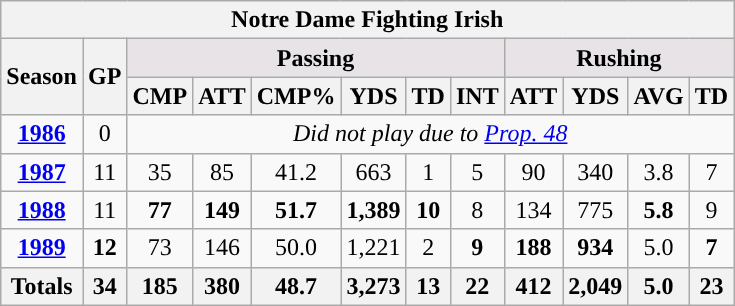<table class=wikitable style="text-align:center">
<tr>
<th colspan="12">Notre Dame Fighting Irish</th>
</tr>
<tr>
<th rowspan="2">Season</th>
<th rowspan="2">GP</th>
<th colspan="6" style="background:#e7e3e7;">Passing</th>
<th colspan="4" style="background:#e7e3e7;">Rushing</th>
</tr>
<tr>
<th>CMP</th>
<th>ATT</th>
<th>CMP%</th>
<th>YDS</th>
<th>TD</th>
<th>INT</th>
<th>ATT</th>
<th>YDS</th>
<th>AVG</th>
<th>TD</th>
</tr>
<tr>
<td><a href='#'><strong>1986</strong></a></td>
<td>0</td>
<td colspan="10"><em>Did not play due to <a href='#'>Prop. 48</a></em></td>
</tr>
<tr>
<td><a href='#'><strong>1987</strong></a></td>
<td>11</td>
<td>35</td>
<td>85</td>
<td>41.2</td>
<td>663</td>
<td>1</td>
<td>5</td>
<td>90</td>
<td>340</td>
<td>3.8</td>
<td>7</td>
</tr>
<tr>
<td><a href='#'><strong>1988</strong></a></td>
<td>11</td>
<td><strong>77</strong></td>
<td><strong>149</strong></td>
<td><strong>51.7</strong></td>
<td><strong>1,389</strong></td>
<td><strong>10</strong></td>
<td>8</td>
<td>134</td>
<td>775</td>
<td><strong>5.8</strong></td>
<td>9</td>
</tr>
<tr>
<td><a href='#'><strong>1989</strong></a></td>
<td><strong>12</strong></td>
<td>73</td>
<td>146</td>
<td>50.0</td>
<td>1,221</td>
<td>2</td>
<td><strong>9</strong></td>
<td><strong>188</strong></td>
<td><strong>934</strong></td>
<td>5.0</td>
<td><strong>7</strong></td>
</tr>
<tr>
<th>Totals</th>
<th>34</th>
<th>185</th>
<th>380</th>
<th>48.7</th>
<th>3,273</th>
<th>13</th>
<th>22</th>
<th>412</th>
<th>2,049</th>
<th>5.0</th>
<th>23</th>
</tr>
</table>
